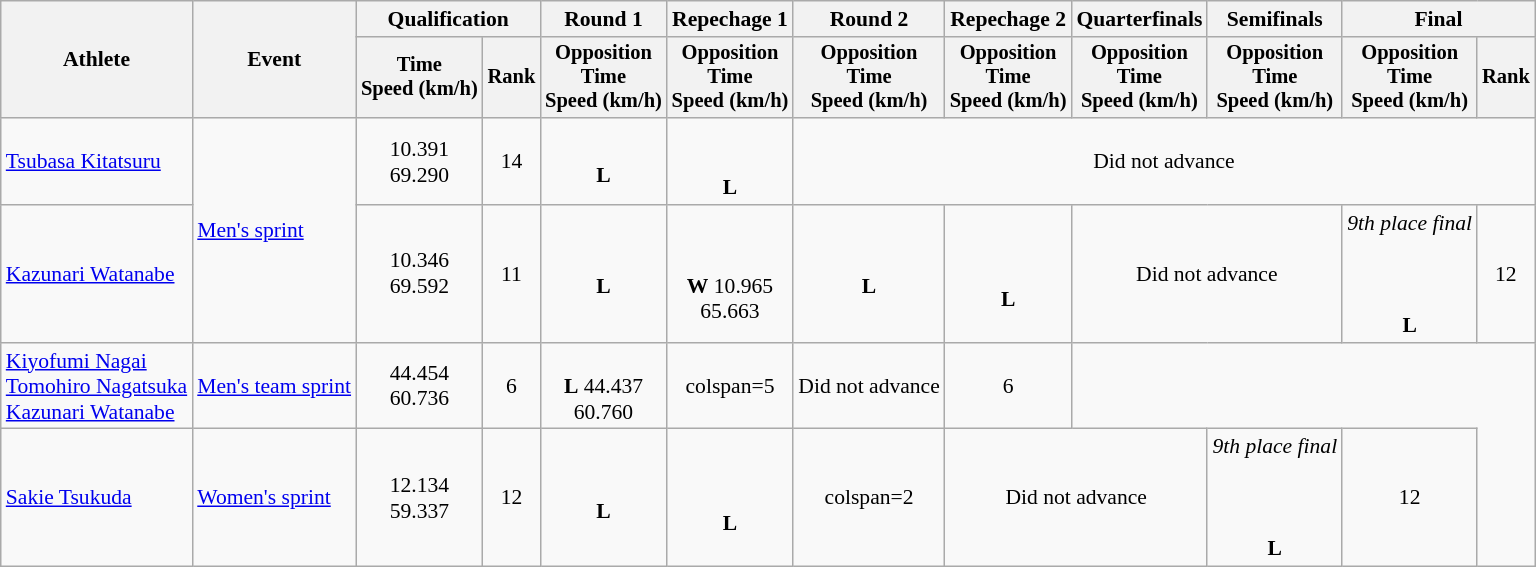<table class="wikitable" style="font-size:90%;">
<tr>
<th rowspan="2">Athlete</th>
<th rowspan="2">Event</th>
<th colspan=2>Qualification</th>
<th>Round 1</th>
<th>Repechage 1</th>
<th>Round 2</th>
<th>Repechage 2</th>
<th>Quarterfinals</th>
<th>Semifinals</th>
<th colspan=2>Final</th>
</tr>
<tr style="font-size:95%">
<th>Time<br>Speed (km/h)</th>
<th>Rank</th>
<th>Opposition<br>Time<br>Speed (km/h)</th>
<th>Opposition<br>Time<br>Speed (km/h)</th>
<th>Opposition<br>Time<br>Speed (km/h)</th>
<th>Opposition<br>Time<br>Speed (km/h)</th>
<th>Opposition<br>Time<br>Speed (km/h)</th>
<th>Opposition<br>Time<br>Speed (km/h)</th>
<th>Opposition<br>Time<br>Speed (km/h)</th>
<th>Rank</th>
</tr>
<tr align=center>
<td align=left><a href='#'>Tsubasa Kitatsuru</a></td>
<td align=left rowspan=2><a href='#'>Men's sprint</a></td>
<td>10.391<br>69.290</td>
<td>14</td>
<td><br><strong>L</strong></td>
<td><br><br><strong>L</strong></td>
<td colspan=6>Did not advance</td>
</tr>
<tr align=center>
<td align=left><a href='#'>Kazunari Watanabe</a></td>
<td>10.346<br>69.592</td>
<td>11</td>
<td><br><strong>L</strong></td>
<td><br><br><strong>W</strong> 10.965<br>65.663</td>
<td><br><strong>L</strong></td>
<td><br><br><strong>L</strong></td>
<td colspan=2>Did not advance</td>
<td><em>9th place final</em><br><br><br><br><strong>L</strong></td>
<td>12</td>
</tr>
<tr align=center>
<td align=left><a href='#'>Kiyofumi Nagai</a><br><a href='#'>Tomohiro Nagatsuka</a><br><a href='#'>Kazunari Watanabe</a></td>
<td><a href='#'>Men's team sprint</a></td>
<td>44.454<br>60.736</td>
<td>6</td>
<td><br><strong>L</strong> 44.437<br>60.760</td>
<td>colspan=5 </td>
<td>Did not advance</td>
<td>6</td>
</tr>
<tr align=center>
<td align=left><a href='#'>Sakie Tsukuda</a></td>
<td align=left><a href='#'>Women's sprint</a></td>
<td>12.134<br>59.337</td>
<td>12</td>
<td><br><strong>L</strong></td>
<td><br><br><strong>L</strong></td>
<td>colspan=2 </td>
<td colspan=2>Did not advance</td>
<td><em>9th place final</em><br><br><br><br><strong>L</strong></td>
<td>12</td>
</tr>
</table>
